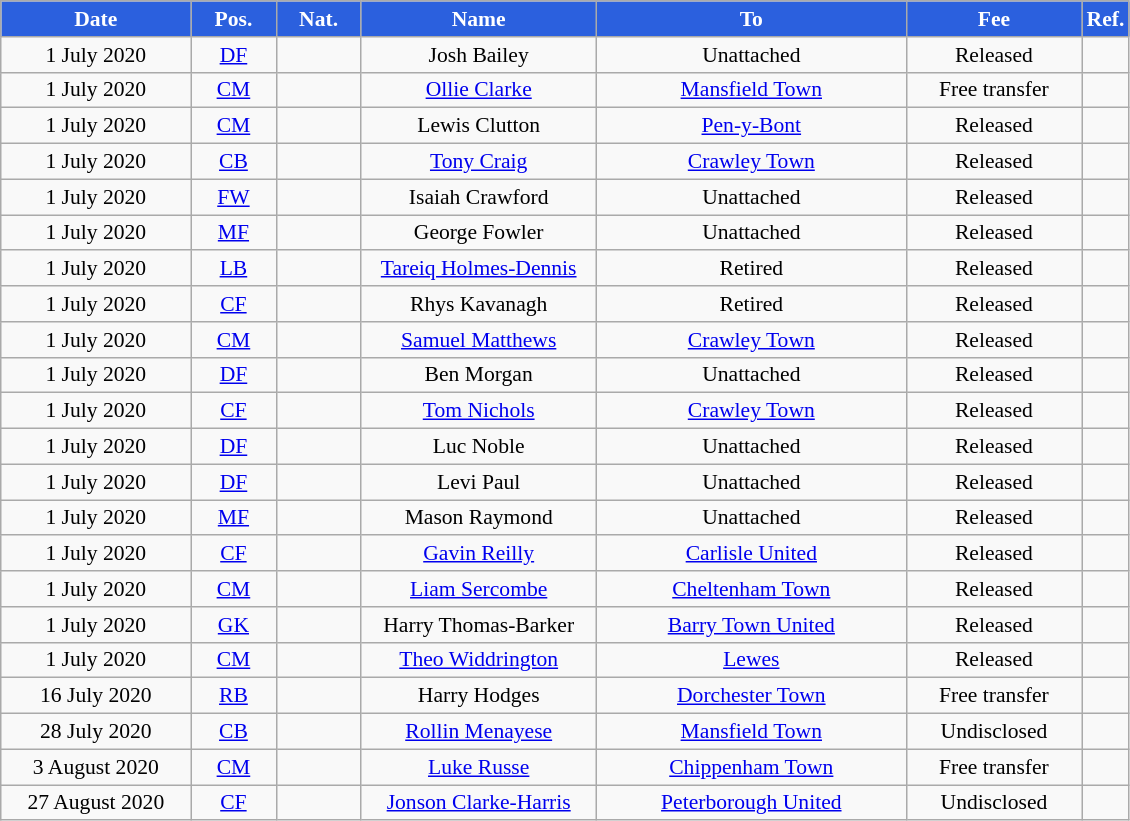<table class="wikitable"  style="text-align:center; font-size:90%; ">
<tr>
<th style="background:#2B60DE; color:#fff; width:120px;">Date</th>
<th style="background:#2B60DE; color:#fff; width:50px;">Pos.</th>
<th style="background:#2B60DE; color:#fff; width:50px;">Nat.</th>
<th style="background:#2B60DE; color:#fff; width:150px;">Name</th>
<th style="background:#2B60DE; color:#fff; width:200px;">To</th>
<th style="background:#2B60DE; color:#fff; width:110px;">Fee</th>
<th style="background:#2B60DE; color:#fff; width:25px;">Ref.</th>
</tr>
<tr>
<td>1 July 2020</td>
<td><a href='#'>DF</a></td>
<td></td>
<td>Josh Bailey</td>
<td> Unattached</td>
<td>Released</td>
<td></td>
</tr>
<tr>
<td>1 July 2020</td>
<td><a href='#'>CM</a></td>
<td></td>
<td><a href='#'>Ollie Clarke</a></td>
<td> <a href='#'>Mansfield Town</a></td>
<td>Free transfer</td>
<td></td>
</tr>
<tr>
<td>1 July 2020</td>
<td><a href='#'>CM</a></td>
<td></td>
<td>Lewis Clutton</td>
<td> <a href='#'>Pen-y-Bont</a></td>
<td>Released</td>
<td></td>
</tr>
<tr>
<td>1 July 2020</td>
<td><a href='#'>CB</a></td>
<td></td>
<td><a href='#'>Tony Craig</a></td>
<td> <a href='#'>Crawley Town</a></td>
<td>Released</td>
<td></td>
</tr>
<tr>
<td>1 July 2020</td>
<td><a href='#'>FW</a></td>
<td></td>
<td>Isaiah Crawford</td>
<td> Unattached</td>
<td>Released</td>
<td></td>
</tr>
<tr>
<td>1 July 2020</td>
<td><a href='#'>MF</a></td>
<td></td>
<td>George Fowler</td>
<td> Unattached</td>
<td>Released</td>
<td></td>
</tr>
<tr>
<td>1 July 2020</td>
<td><a href='#'>LB</a></td>
<td></td>
<td><a href='#'>Tareiq Holmes-Dennis</a></td>
<td>Retired</td>
<td>Released</td>
<td></td>
</tr>
<tr>
<td>1 July 2020</td>
<td><a href='#'>CF</a></td>
<td></td>
<td>Rhys Kavanagh</td>
<td>Retired</td>
<td>Released</td>
<td></td>
</tr>
<tr>
<td>1 July 2020</td>
<td><a href='#'>CM</a></td>
<td></td>
<td><a href='#'>Samuel Matthews</a></td>
<td> <a href='#'>Crawley Town</a></td>
<td>Released</td>
<td></td>
</tr>
<tr>
<td>1 July 2020</td>
<td><a href='#'>DF</a></td>
<td></td>
<td>Ben Morgan</td>
<td> Unattached</td>
<td>Released</td>
<td></td>
</tr>
<tr>
<td>1 July 2020</td>
<td><a href='#'>CF</a></td>
<td></td>
<td><a href='#'>Tom Nichols</a></td>
<td> <a href='#'>Crawley Town</a></td>
<td>Released</td>
<td></td>
</tr>
<tr>
<td>1 July 2020</td>
<td><a href='#'>DF</a></td>
<td></td>
<td>Luc Noble</td>
<td> Unattached</td>
<td>Released</td>
<td></td>
</tr>
<tr>
<td>1 July 2020</td>
<td><a href='#'>DF</a></td>
<td></td>
<td>Levi Paul</td>
<td> Unattached</td>
<td>Released</td>
<td></td>
</tr>
<tr>
<td>1 July 2020</td>
<td><a href='#'>MF</a></td>
<td></td>
<td>Mason Raymond</td>
<td> Unattached</td>
<td>Released</td>
<td></td>
</tr>
<tr>
<td>1 July 2020</td>
<td><a href='#'>CF</a></td>
<td></td>
<td><a href='#'>Gavin Reilly</a></td>
<td> <a href='#'>Carlisle United</a></td>
<td>Released</td>
<td></td>
</tr>
<tr>
<td>1 July 2020</td>
<td><a href='#'>CM</a></td>
<td></td>
<td><a href='#'>Liam Sercombe</a></td>
<td> <a href='#'>Cheltenham Town</a></td>
<td>Released</td>
<td></td>
</tr>
<tr>
<td>1 July 2020</td>
<td><a href='#'>GK</a></td>
<td></td>
<td>Harry Thomas-Barker</td>
<td> <a href='#'>Barry Town United</a></td>
<td>Released</td>
<td></td>
</tr>
<tr>
<td>1 July 2020</td>
<td><a href='#'>CM</a></td>
<td></td>
<td><a href='#'>Theo Widdrington</a></td>
<td> <a href='#'>Lewes</a></td>
<td>Released</td>
<td></td>
</tr>
<tr>
<td>16 July 2020</td>
<td><a href='#'>RB</a></td>
<td></td>
<td>Harry Hodges</td>
<td> <a href='#'>Dorchester Town</a></td>
<td>Free transfer</td>
<td></td>
</tr>
<tr>
<td>28 July 2020</td>
<td><a href='#'>CB</a></td>
<td></td>
<td><a href='#'>Rollin Menayese</a></td>
<td> <a href='#'>Mansfield Town</a></td>
<td>Undisclosed</td>
<td></td>
</tr>
<tr>
<td>3 August 2020</td>
<td><a href='#'>CM</a></td>
<td></td>
<td><a href='#'>Luke Russe</a></td>
<td> <a href='#'>Chippenham Town</a></td>
<td>Free transfer</td>
<td></td>
</tr>
<tr>
<td>27 August 2020</td>
<td><a href='#'>CF</a></td>
<td></td>
<td><a href='#'>Jonson Clarke-Harris</a></td>
<td> <a href='#'>Peterborough United</a></td>
<td>Undisclosed</td>
<td></td>
</tr>
</table>
